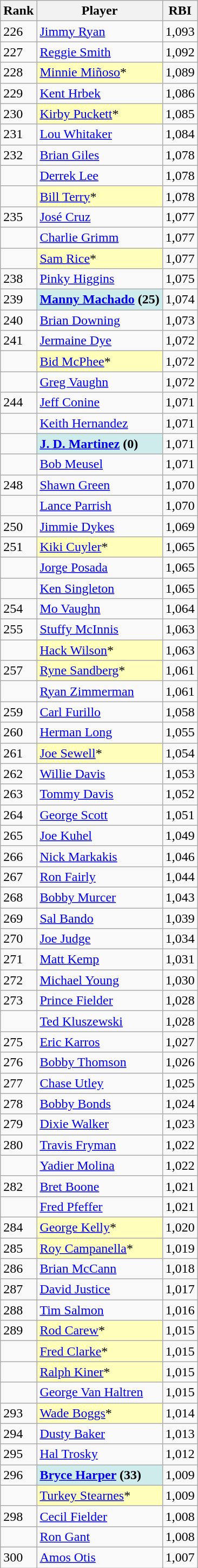<table class="wikitable" style="float:left;">
<tr style="white-space: nowrap;">
<th>Rank</th>
<th>Player</th>
<th>RBI</th>
</tr>
<tr>
<td>226</td>
<td><a href='#'>Jimmy Ryan</a></td>
<td>1,093</td>
</tr>
<tr>
<td>227</td>
<td><a href='#'>Reggie Smith</a></td>
<td>1,092</td>
</tr>
<tr>
<td>228</td>
<td style="background:#ffffbb;"><a href='#'>Minnie Miñoso</a>*</td>
<td>1,089</td>
</tr>
<tr>
<td>229</td>
<td><a href='#'>Kent Hrbek</a></td>
<td>1,086</td>
</tr>
<tr>
<td>230</td>
<td style="background:#ffffbb;"><a href='#'>Kirby Puckett</a>*</td>
<td>1,085</td>
</tr>
<tr>
<td>231</td>
<td><a href='#'>Lou Whitaker</a></td>
<td>1,084</td>
</tr>
<tr>
<td>232</td>
<td><a href='#'>Brian Giles</a></td>
<td>1,078</td>
</tr>
<tr>
<td></td>
<td><a href='#'>Derrek Lee</a></td>
<td>1,078</td>
</tr>
<tr>
<td></td>
<td style="background:#ffffbb;"><a href='#'>Bill Terry</a>*</td>
<td>1,078</td>
</tr>
<tr>
<td>235</td>
<td><a href='#'>José Cruz</a></td>
<td>1,077</td>
</tr>
<tr>
<td></td>
<td><a href='#'>Charlie Grimm</a></td>
<td>1,077</td>
</tr>
<tr>
<td></td>
<td style="background:#ffffbb;"><a href='#'>Sam Rice</a>*</td>
<td>1,077</td>
</tr>
<tr>
<td>238</td>
<td><a href='#'>Pinky Higgins</a></td>
<td>1,075</td>
</tr>
<tr>
<td>239</td>
<td style="background:#cfecec;"><strong><a href='#'>Manny Machado</a> (25)</strong></td>
<td>1,074</td>
</tr>
<tr>
<td>240</td>
<td><a href='#'>Brian Downing</a></td>
<td>1,073</td>
</tr>
<tr>
<td>241</td>
<td><a href='#'>Jermaine Dye</a></td>
<td>1,072</td>
</tr>
<tr>
<td></td>
<td style="background:#ffffbb;"><a href='#'>Bid McPhee</a>*</td>
<td>1,072</td>
</tr>
<tr>
<td></td>
<td><a href='#'>Greg Vaughn</a></td>
<td>1,072</td>
</tr>
<tr>
<td>244</td>
<td><a href='#'>Jeff Conine</a></td>
<td>1,071</td>
</tr>
<tr>
<td></td>
<td><a href='#'>Keith Hernandez</a></td>
<td>1,071</td>
</tr>
<tr>
<td></td>
<td style="background:#cfecec;"><strong><a href='#'>J. D. Martinez</a> (0)</strong></td>
<td>1,071</td>
</tr>
<tr>
<td></td>
<td><a href='#'>Bob Meusel</a></td>
<td>1,071</td>
</tr>
<tr>
<td>248</td>
<td><a href='#'>Shawn Green</a></td>
<td>1,070</td>
</tr>
<tr>
<td></td>
<td><a href='#'>Lance Parrish</a></td>
<td>1,070</td>
</tr>
<tr>
<td>250</td>
<td><a href='#'>Jimmie Dykes</a></td>
<td>1,069</td>
</tr>
<tr>
<td>251</td>
<td style="background:#ffffbb;"><a href='#'>Kiki Cuyler</a>*</td>
<td>1,065</td>
</tr>
<tr>
<td></td>
<td><a href='#'>Jorge Posada</a></td>
<td>1,065</td>
</tr>
<tr>
<td></td>
<td><a href='#'>Ken Singleton</a></td>
<td>1,065</td>
</tr>
<tr>
<td>254</td>
<td><a href='#'>Mo Vaughn</a></td>
<td>1,064</td>
</tr>
<tr>
<td>255</td>
<td><a href='#'>Stuffy McInnis</a></td>
<td>1,063</td>
</tr>
<tr>
<td></td>
<td style="background:#ffffbb;"><a href='#'>Hack Wilson</a>*</td>
<td>1,063</td>
</tr>
<tr>
<td>257</td>
<td style="background:#ffffbb;"><a href='#'>Ryne Sandberg</a>*</td>
<td>1,061</td>
</tr>
<tr>
<td></td>
<td><a href='#'>Ryan Zimmerman</a></td>
<td>1,061</td>
</tr>
<tr>
<td>259</td>
<td><a href='#'>Carl Furillo</a></td>
<td>1,058</td>
</tr>
<tr>
<td>260</td>
<td><a href='#'>Herman Long</a></td>
<td>1,055</td>
</tr>
<tr>
<td>261</td>
<td style="background:#ffffbb;"><a href='#'>Joe Sewell</a>*</td>
<td>1,054</td>
</tr>
<tr>
<td>262</td>
<td><a href='#'>Willie Davis</a></td>
<td>1,053</td>
</tr>
<tr>
<td>263</td>
<td><a href='#'>Tommy Davis</a></td>
<td>1,052</td>
</tr>
<tr>
<td>264</td>
<td><a href='#'>George Scott</a></td>
<td>1,051</td>
</tr>
<tr>
<td>265</td>
<td><a href='#'>Joe Kuhel</a></td>
<td>1,049</td>
</tr>
<tr>
<td>266</td>
<td><a href='#'>Nick Markakis</a></td>
<td>1,046</td>
</tr>
<tr>
<td>267</td>
<td><a href='#'>Ron Fairly</a></td>
<td>1,044</td>
</tr>
<tr>
<td>268</td>
<td><a href='#'>Bobby Murcer</a></td>
<td>1,043</td>
</tr>
<tr>
<td>269</td>
<td><a href='#'>Sal Bando</a></td>
<td>1,039</td>
</tr>
<tr>
<td>270</td>
<td><a href='#'>Joe Judge</a></td>
<td>1,034</td>
</tr>
<tr>
<td>271</td>
<td><a href='#'>Matt Kemp</a></td>
<td>1,031</td>
</tr>
<tr>
<td>272</td>
<td><a href='#'>Michael Young</a></td>
<td>1,030</td>
</tr>
<tr>
<td>273</td>
<td><a href='#'>Prince Fielder</a></td>
<td>1,028</td>
</tr>
<tr>
<td></td>
<td><a href='#'>Ted Kluszewski</a></td>
<td>1,028</td>
</tr>
<tr>
<td>275</td>
<td><a href='#'>Eric Karros</a></td>
<td>1,027</td>
</tr>
<tr>
<td>276</td>
<td><a href='#'>Bobby Thomson</a></td>
<td>1,026</td>
</tr>
<tr>
<td>277</td>
<td><a href='#'>Chase Utley</a></td>
<td>1,025</td>
</tr>
<tr>
<td>278</td>
<td><a href='#'>Bobby Bonds</a></td>
<td>1,024</td>
</tr>
<tr>
<td>279</td>
<td><a href='#'>Dixie Walker</a></td>
<td>1,023</td>
</tr>
<tr>
<td>280</td>
<td><a href='#'>Travis Fryman</a></td>
<td>1,022</td>
</tr>
<tr>
<td></td>
<td><a href='#'>Yadier Molina</a></td>
<td>1,022</td>
</tr>
<tr>
<td>282</td>
<td><a href='#'>Bret Boone</a></td>
<td>1,021</td>
</tr>
<tr>
<td></td>
<td><a href='#'>Fred Pfeffer</a></td>
<td>1,021</td>
</tr>
<tr>
<td>284</td>
<td style="background:#ffffbb;"><a href='#'>George Kelly</a>*</td>
<td>1,020</td>
</tr>
<tr>
<td>285</td>
<td style="background:#ffffbb;"><a href='#'>Roy Campanella</a>*</td>
<td>1,019</td>
</tr>
<tr>
<td>286</td>
<td><a href='#'>Brian McCann</a></td>
<td>1,018</td>
</tr>
<tr>
<td>287</td>
<td><a href='#'>David Justice</a></td>
<td>1,017</td>
</tr>
<tr>
<td>288</td>
<td><a href='#'>Tim Salmon</a></td>
<td>1,016</td>
</tr>
<tr>
<td>289</td>
<td style="background:#ffffbb;"><a href='#'>Rod Carew</a>*</td>
<td>1,015</td>
</tr>
<tr>
<td></td>
<td style="background:#ffffbb;"><a href='#'>Fred Clarke</a>*</td>
<td>1,015</td>
</tr>
<tr>
<td></td>
<td style="background:#ffffbb;"><a href='#'>Ralph Kiner</a>*</td>
<td>1,015</td>
</tr>
<tr>
<td></td>
<td><a href='#'>George Van Haltren</a></td>
<td>1,015</td>
</tr>
<tr>
<td>293</td>
<td style="background:#ffffbb;"><a href='#'>Wade Boggs</a>*</td>
<td>1,014</td>
</tr>
<tr>
<td>294</td>
<td><a href='#'>Dusty Baker</a></td>
<td>1,013</td>
</tr>
<tr>
<td>295</td>
<td><a href='#'>Hal Trosky</a></td>
<td>1,012</td>
</tr>
<tr>
<td>296</td>
<td style="background:#cfecec;"><strong><a href='#'>Bryce Harper</a> (33)</strong></td>
<td>1,009</td>
</tr>
<tr>
<td></td>
<td style="background:#ffffbb;"><a href='#'>Turkey Stearnes</a>*</td>
<td>1,009</td>
</tr>
<tr>
<td>298</td>
<td><a href='#'>Cecil Fielder</a></td>
<td>1,008</td>
</tr>
<tr>
<td></td>
<td><a href='#'>Ron Gant</a></td>
<td>1,008</td>
</tr>
<tr>
<td>300</td>
<td><a href='#'>Amos Otis</a></td>
<td>1,007</td>
</tr>
</table>
